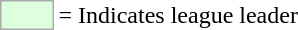<table>
<tr>
<td style="background:#DDFFDD; border:1px solid #aaa; width:2em;"></td>
<td>= Indicates league leader</td>
</tr>
</table>
